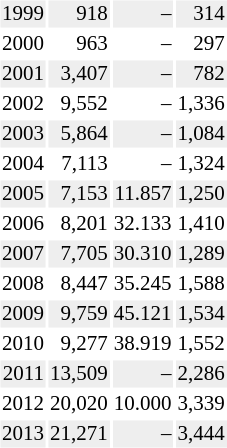<table class="toccolours sortable" style="padding:0.5em;font-size: 87.5%;text-align:right">
<tr>
<th></th>
<th></th>
<th></th>
<th></th>
</tr>
<tr style="background:#eee;">
<td>1999</td>
<td>918</td>
<td>–</td>
<td>314</td>
</tr>
<tr>
<td>2000</td>
<td>963</td>
<td>–</td>
<td>297</td>
</tr>
<tr style="background:#eee;">
<td>2001</td>
<td>3,407</td>
<td>–</td>
<td>782</td>
</tr>
<tr>
<td>2002</td>
<td>9,552</td>
<td>–</td>
<td>1,336</td>
</tr>
<tr style="background:#eee;">
<td>2003</td>
<td>5,864</td>
<td>–</td>
<td>1,084</td>
</tr>
<tr>
<td>2004</td>
<td>7,113</td>
<td>–</td>
<td>1,324</td>
</tr>
<tr style="background:#eee;">
<td>2005</td>
<td>7,153</td>
<td>11.857</td>
<td>1,250</td>
</tr>
<tr>
<td>2006</td>
<td>8,201</td>
<td>32.133</td>
<td>1,410</td>
</tr>
<tr style="background:#eee;">
<td>2007</td>
<td>7,705</td>
<td>30.310</td>
<td>1,289</td>
</tr>
<tr>
<td>2008</td>
<td>8,447</td>
<td>35.245</td>
<td>1,588</td>
</tr>
<tr style="background:#eee;">
<td>2009</td>
<td>9,759</td>
<td>45.121</td>
<td>1,534</td>
</tr>
<tr>
<td>2010</td>
<td>9,277</td>
<td>38.919</td>
<td>1,552</td>
</tr>
<tr style="background:#eee;">
<td>2011</td>
<td>13,509</td>
<td>–</td>
<td>2,286</td>
</tr>
<tr>
<td>2012</td>
<td>20,020</td>
<td>10.000</td>
<td>3,339</td>
</tr>
<tr style="background:#eee;">
<td>2013</td>
<td>21,271</td>
<td>–</td>
<td>3,444</td>
</tr>
</table>
